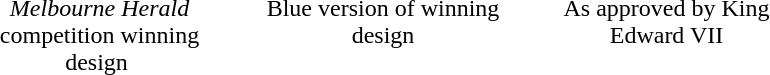<table style="margin:0 auto; text-align:center">
<tr>
<td><br><table cellspacing=3 cellpadding=3>
<tr class="noresize">
<td style="width:180px"></td>
<td style="width:180px"></td>
<td style="width:180px"></td>
</tr>
<tr style="vertical-align:top">
<td><em>Melbourne Herald</em> competition winning design </td>
<td>Blue version of winning design </td>
<td>As approved by King Edward VII </td>
</tr>
</table>
</td>
</tr>
</table>
